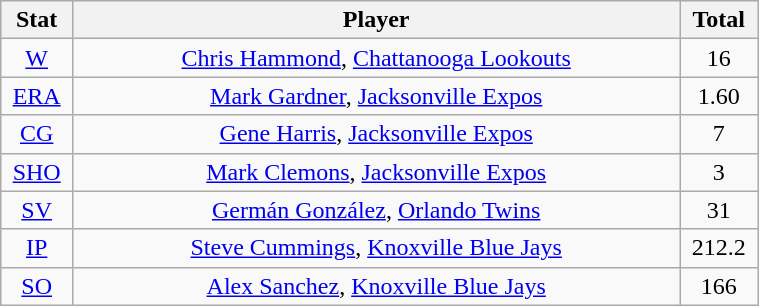<table class="wikitable" width="40%" style="text-align:center;">
<tr>
<th width="5%">Stat</th>
<th width="60%">Player</th>
<th width="5%">Total</th>
</tr>
<tr>
<td><a href='#'>W</a></td>
<td><a href='#'>Chris Hammond</a>, <a href='#'>Chattanooga Lookouts</a></td>
<td>16</td>
</tr>
<tr>
<td><a href='#'>ERA</a></td>
<td><a href='#'>Mark Gardner</a>, <a href='#'>Jacksonville Expos</a></td>
<td>1.60</td>
</tr>
<tr>
<td><a href='#'>CG</a></td>
<td><a href='#'>Gene Harris</a>, <a href='#'>Jacksonville Expos</a></td>
<td>7</td>
</tr>
<tr>
<td><a href='#'>SHO</a></td>
<td><a href='#'>Mark Clemons</a>, <a href='#'>Jacksonville Expos</a></td>
<td>3</td>
</tr>
<tr>
<td><a href='#'>SV</a></td>
<td><a href='#'>Germán González</a>, <a href='#'>Orlando Twins</a></td>
<td>31</td>
</tr>
<tr>
<td><a href='#'>IP</a></td>
<td><a href='#'>Steve Cummings</a>, <a href='#'>Knoxville Blue Jays</a></td>
<td>212.2</td>
</tr>
<tr>
<td><a href='#'>SO</a></td>
<td><a href='#'>Alex Sanchez</a>, <a href='#'>Knoxville Blue Jays</a></td>
<td>166</td>
</tr>
</table>
